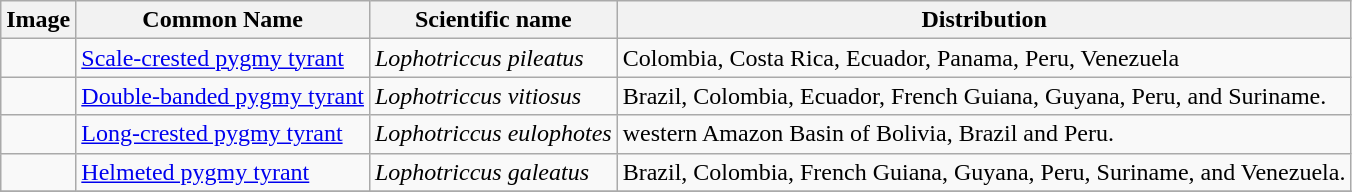<table class="wikitable">
<tr>
<th>Image</th>
<th>Common Name</th>
<th>Scientific name</th>
<th>Distribution</th>
</tr>
<tr>
<td></td>
<td><a href='#'>Scale-crested pygmy tyrant</a></td>
<td><em>Lophotriccus pileatus</em></td>
<td>Colombia, Costa Rica, Ecuador, Panama, Peru, Venezuela</td>
</tr>
<tr>
<td></td>
<td><a href='#'>Double-banded pygmy tyrant</a></td>
<td><em>Lophotriccus vitiosus</em></td>
<td>Brazil, Colombia, Ecuador, French Guiana, Guyana, Peru, and Suriname.</td>
</tr>
<tr>
<td></td>
<td><a href='#'>Long-crested pygmy tyrant</a></td>
<td><em>Lophotriccus eulophotes</em></td>
<td>western Amazon Basin of Bolivia, Brazil and Peru.</td>
</tr>
<tr>
<td></td>
<td><a href='#'>Helmeted pygmy tyrant</a></td>
<td><em>Lophotriccus galeatus</em></td>
<td>Brazil, Colombia, French Guiana, Guyana, Peru, Suriname, and Venezuela.</td>
</tr>
<tr>
</tr>
</table>
